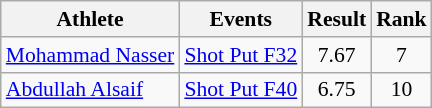<table class=wikitable style="font-size:90%">
<tr align=center>
<th>Athlete</th>
<th>Events</th>
<th>Result</th>
<th>Rank</th>
</tr>
<tr align=center>
<td align=left><a href='#'>Mohammad Nasser</a></td>
<td align=left><a href='#'>Shot Put F32</a></td>
<td>7.67</td>
<td>7</td>
</tr>
<tr align=center>
<td align=left><a href='#'>Abdullah Alsaif</a></td>
<td align=left><a href='#'>Shot Put F40</a></td>
<td>6.75</td>
<td>10</td>
</tr>
</table>
